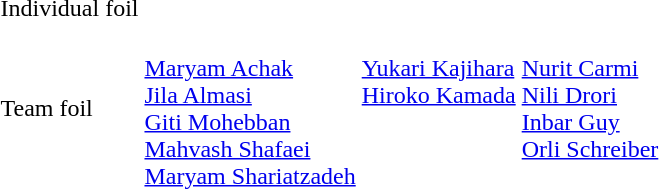<table>
<tr>
<td>Individual foil<br></td>
<td></td>
<td></td>
<td></td>
</tr>
<tr>
<td>Team foil<br></td>
<td><br><a href='#'>Maryam Achak</a><br><a href='#'>Jila Almasi</a><br><a href='#'>Giti Mohebban</a><br><a href='#'>Mahvash Shafaei</a><br><a href='#'>Maryam Shariatzadeh</a></td>
<td valign=top><br><a href='#'>Yukari Kajihara</a><br><a href='#'>Hiroko Kamada</a></td>
<td valign=top><br><a href='#'>Nurit Carmi</a><br><a href='#'>Nili Drori</a><br><a href='#'>Inbar Guy</a><br><a href='#'>Orli Schreiber</a></td>
</tr>
</table>
